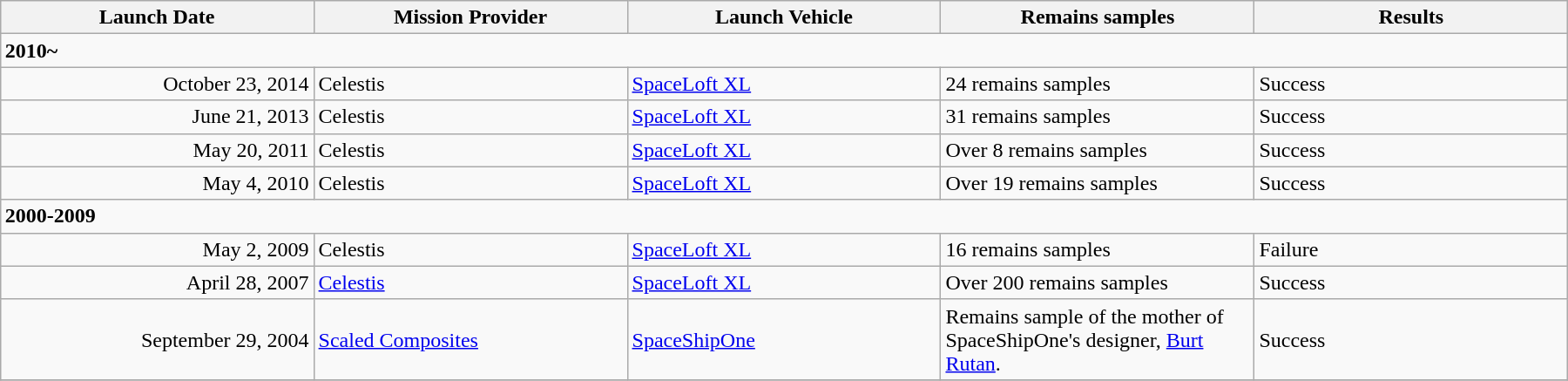<table class="wikitable sortable" style="margin: 1em auto 1em auto;" width="95%">
<tr>
<th style="width:20%;"><strong>Launch Date</strong></th>
<th style="width:20%;"><strong>Mission Provider</strong></th>
<th style="width:20%;"><strong>Launch Vehicle</strong></th>
<th style="width:20%;"><strong>Remains samples</strong></th>
<th style="width:20%;"><strong>Results</strong></th>
</tr>
<tr>
<td colspan="5"><strong>2010~</strong></td>
</tr>
<tr>
<td style="text-align:right">October 23, 2014</td>
<td>Celestis</td>
<td><a href='#'>SpaceLoft XL</a></td>
<td>24 remains samples</td>
<td>Success</td>
</tr>
<tr>
<td style="text-align:right">June 21, 2013</td>
<td>Celestis</td>
<td><a href='#'>SpaceLoft XL</a></td>
<td>31 remains samples</td>
<td>Success</td>
</tr>
<tr>
<td style="text-align:right">May 20, 2011</td>
<td>Celestis</td>
<td><a href='#'>SpaceLoft XL</a></td>
<td>Over 8 remains samples</td>
<td>Success</td>
</tr>
<tr>
<td style="text-align:right">May 4, 2010</td>
<td>Celestis</td>
<td><a href='#'>SpaceLoft XL</a></td>
<td>Over 19 remains samples</td>
<td>Success</td>
</tr>
<tr>
<td colspan="6"><strong>2000-2009</strong></td>
</tr>
<tr>
<td style="text-align:right">May 2, 2009</td>
<td>Celestis</td>
<td><a href='#'>SpaceLoft XL</a></td>
<td>16 remains samples</td>
<td>Failure</td>
</tr>
<tr>
<td style="text-align:right">April 28, 2007</td>
<td><a href='#'>Celestis</a></td>
<td><a href='#'>SpaceLoft XL</a></td>
<td>Over 200 remains samples</td>
<td>Success</td>
</tr>
<tr>
<td style="text-align:right">September 29, 2004</td>
<td><a href='#'>Scaled Composites</a></td>
<td><a href='#'>SpaceShipOne</a></td>
<td>Remains sample of the mother of SpaceShipOne's designer, <a href='#'>Burt Rutan</a>.</td>
<td>Success</td>
</tr>
<tr>
</tr>
</table>
